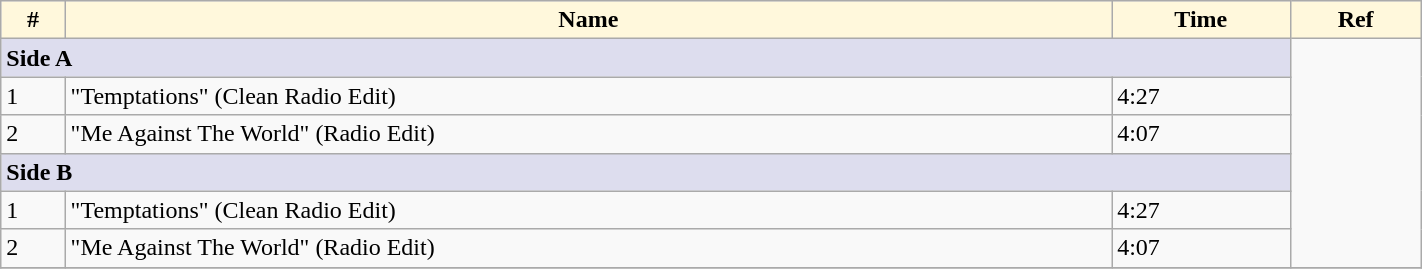<table class="wikitable center" style="margin-top: 0; width:75%">
<tr>
<th style="background:cornsilk;">#</th>
<th style="background:cornsilk;">Name</th>
<th style="background:cornsilk;">Time</th>
<th style="background:cornsilk;">Ref</th>
</tr>
<tr>
<td style="background:#dde;" colspan="3" "font-size: 8pt"><strong>Side A</strong></td>
<td rowspan="6"></td>
</tr>
<tr>
<td>1</td>
<td>"Temptations" (Clean Radio Edit)</td>
<td>4:27</td>
</tr>
<tr>
<td>2</td>
<td>"Me Against The World" (Radio Edit)</td>
<td>4:07</td>
</tr>
<tr>
<td style="background:#dde;" colspan="3" "font-size: 8pt"><strong>Side B</strong></td>
</tr>
<tr>
<td>1</td>
<td>"Temptations" (Clean Radio Edit)</td>
<td>4:27</td>
</tr>
<tr>
<td>2</td>
<td>"Me Against The World" (Radio Edit)</td>
<td>4:07</td>
</tr>
<tr>
</tr>
</table>
